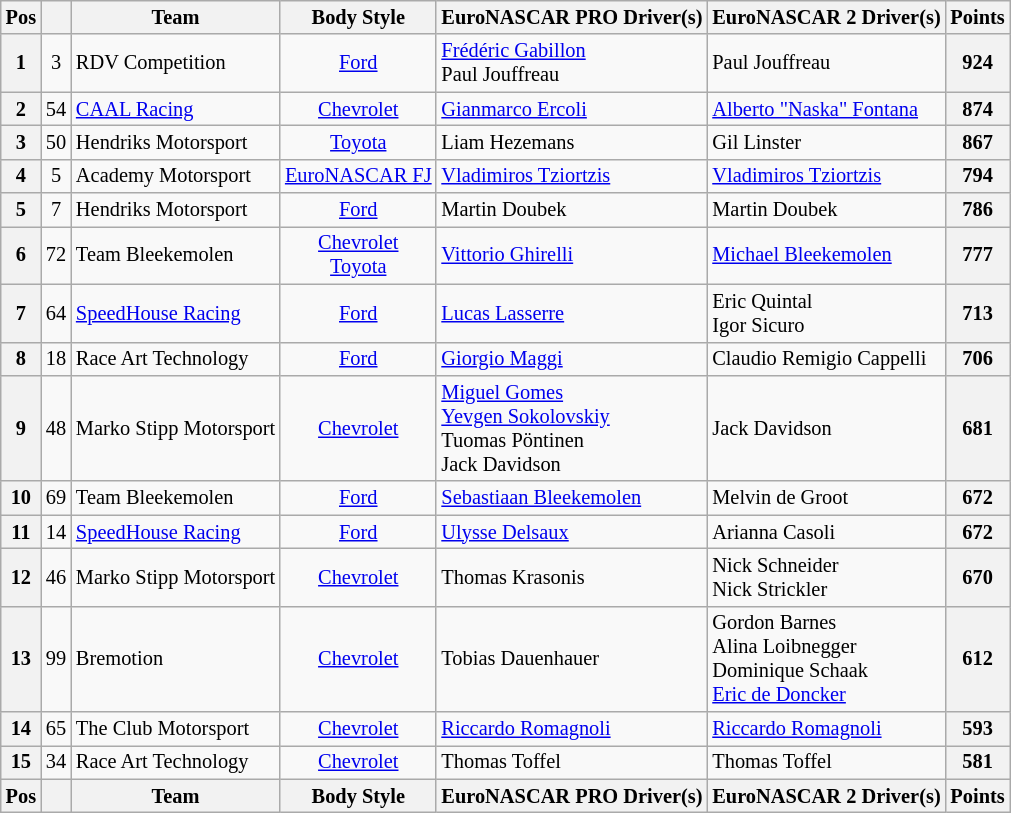<table class="wikitable" style="font-size:85%; text-align:center">
<tr>
<th>Pos</th>
<th></th>
<th>Team</th>
<th>Body Style</th>
<th>EuroNASCAR PRO Driver(s)</th>
<th>EuroNASCAR 2 Driver(s)</th>
<th>Points</th>
</tr>
<tr>
<th>1</th>
<td>3</td>
<td align="left"> RDV Competition</td>
<td align="middle"><a href='#'>Ford</a></td>
<td align="left"> <a href='#'>Frédéric Gabillon</a><br> Paul Jouffreau</td>
<td align="left"> Paul Jouffreau</td>
<th>924</th>
</tr>
<tr>
<th>2</th>
<td>54</td>
<td align="left"> <a href='#'>CAAL Racing</a></td>
<td align="middle"><a href='#'>Chevrolet</a></td>
<td align="left"> <a href='#'>Gianmarco Ercoli</a></td>
<td align="left"> <a href='#'>Alberto "Naska" Fontana</a></td>
<th>874</th>
</tr>
<tr>
<th>3</th>
<td>50</td>
<td align="left"> Hendriks Motorsport</td>
<td align="middle"><a href='#'>Toyota</a></td>
<td align="left"> Liam Hezemans</td>
<td align="left"> Gil Linster</td>
<th>867</th>
</tr>
<tr>
<th>4</th>
<td>5</td>
<td align="left"> Academy Motorsport</td>
<td align="middle"><a href='#'>EuroNASCAR FJ</a></td>
<td align="left"> <a href='#'>Vladimiros Tziortzis</a></td>
<td align="left"> <a href='#'>Vladimiros Tziortzis</a></td>
<th>794</th>
</tr>
<tr>
<th>5</th>
<td>7</td>
<td align="left"> Hendriks Motorsport</td>
<td align="middle"><a href='#'>Ford</a></td>
<td align="left"> Martin Doubek</td>
<td align="left"> Martin Doubek</td>
<th>786</th>
</tr>
<tr>
<th>6</th>
<td>72</td>
<td align="left"> Team Bleekemolen</td>
<td align="middle"><a href='#'>Chevrolet</a> <small></small><br><a href='#'>Toyota</a> <small></small></td>
<td align="left"> <a href='#'>Vittorio Ghirelli</a></td>
<td align="left"> <a href='#'>Michael Bleekemolen</a></td>
<th>777</th>
</tr>
<tr>
<th>7</th>
<td>64</td>
<td align="left"> <a href='#'>SpeedHouse Racing</a></td>
<td align="middle"><a href='#'>Ford</a></td>
<td align="left"> <a href='#'>Lucas Lasserre</a></td>
<td align="left"> Eric Quintal<br> Igor Sicuro</td>
<th>713</th>
</tr>
<tr>
<th>8</th>
<td>18</td>
<td align="left"> Race Art Technology</td>
<td align="middle"><a href='#'>Ford</a></td>
<td align="left"> <a href='#'>Giorgio Maggi</a></td>
<td align="left"> Claudio Remigio Cappelli</td>
<th>706</th>
</tr>
<tr>
<th>9</th>
<td>48</td>
<td align="left"> Marko Stipp Motorsport</td>
<td align="middle"><a href='#'>Chevrolet</a></td>
<td align="left"> <a href='#'>Miguel Gomes</a><br> <a href='#'>Yevgen Sokolovskiy</a><br> Tuomas Pöntinen<br> Jack Davidson</td>
<td align="left"> Jack Davidson</td>
<th>681</th>
</tr>
<tr>
<th>10</th>
<td>69</td>
<td align="left"> Team Bleekemolen</td>
<td align="middle"><a href='#'>Ford</a></td>
<td align="left"> <a href='#'>Sebastiaan Bleekemolen</a></td>
<td align="left"> Melvin de Groot</td>
<th>672</th>
</tr>
<tr>
<th>11</th>
<td>14</td>
<td align="left"> <a href='#'>SpeedHouse Racing</a></td>
<td align="middle"><a href='#'>Ford</a></td>
<td align="left"> <a href='#'>Ulysse Delsaux</a></td>
<td align="left"> Arianna Casoli</td>
<th>672</th>
</tr>
<tr>
<th>12</th>
<td>46</td>
<td align="left"> Marko Stipp Motorsport</td>
<td align="middle"><a href='#'>Chevrolet</a></td>
<td align="left"> Thomas Krasonis</td>
<td align="left"> Nick Schneider<br> Nick Strickler</td>
<th>670</th>
</tr>
<tr>
<th>13</th>
<td>99</td>
<td align="left"> Bremotion</td>
<td align="middle"><a href='#'>Chevrolet</a></td>
<td align="left"> Tobias Dauenhauer</td>
<td align="left"> Gordon Barnes<br> Alina Loibnegger<br> Dominique Schaak<br> <a href='#'>Eric de Doncker</a></td>
<th>612</th>
</tr>
<tr>
<th>14</th>
<td>65</td>
<td align="left"> The Club Motorsport</td>
<td align="middle"><a href='#'>Chevrolet</a></td>
<td align="left"> <a href='#'>Riccardo Romagnoli</a></td>
<td align="left"> <a href='#'>Riccardo Romagnoli</a></td>
<th>593</th>
</tr>
<tr>
<th>15</th>
<td>34</td>
<td align="left"> Race Art Technology</td>
<td align="middle"><a href='#'>Chevrolet</a></td>
<td align="left"> Thomas Toffel</td>
<td align="left"> Thomas Toffel</td>
<th>581</th>
</tr>
<tr>
<th>Pos</th>
<th></th>
<th>Team</th>
<th>Body Style</th>
<th>EuroNASCAR PRO Driver(s)</th>
<th>EuroNASCAR 2 Driver(s)</th>
<th>Points</th>
</tr>
</table>
